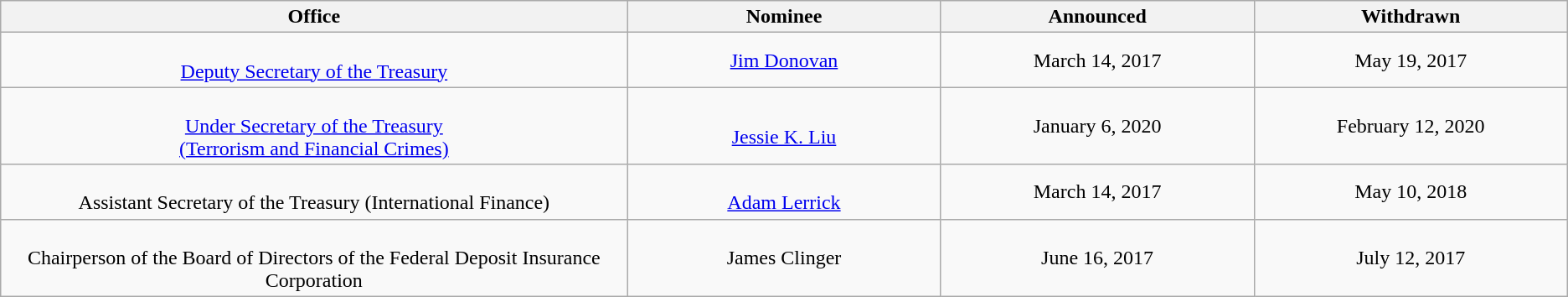<table class="wikitable sortable" style="text-align:center">
<tr>
<th style="width:40%;">Office</th>
<th style="width:20%;">Nominee</th>
<th style="width:20%;">Announced</th>
<th style="width:20%;">Withdrawn</th>
</tr>
<tr>
<td><br><a href='#'>Deputy Secretary of the Treasury</a></td>
<td><a href='#'>Jim Donovan</a></td>
<td>March 14, 2017</td>
<td>May 19, 2017</td>
</tr>
<tr>
<td><br><a href='#'>Under Secretary of the Treasury<br>(Terrorism and Financial Crimes)</a></td>
<td><br><a href='#'>Jessie K. Liu</a></td>
<td>January 6, 2020</td>
<td>February 12, 2020</td>
</tr>
<tr>
<td><br>Assistant Secretary of the Treasury (International Finance)</td>
<td><br><a href='#'>Adam Lerrick</a></td>
<td>March 14, 2017</td>
<td>May 10, 2018</td>
</tr>
<tr>
<td><br>Chairperson of the Board of Directors of the Federal Deposit Insurance Corporation</td>
<td>James Clinger</td>
<td>June 16, 2017</td>
<td>July 12, 2017</td>
</tr>
</table>
